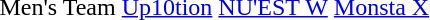<table>
<tr>
<td>Men's Team</td>
<td><a href='#'>Up10tion</a></td>
<td><a href='#'>NU'EST W</a></td>
<td><a href='#'>Monsta X</a></td>
</tr>
</table>
